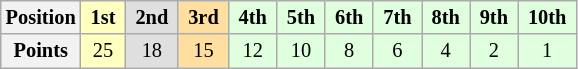<table class="wikitable" style="font-size:85%; text-align:center">
<tr>
<th>Position</th>
<td style="background:#FFFFBF;"> <strong>1st</strong> </td>
<td style="background:#DFDFDF;"> <strong>2nd</strong> </td>
<td style="background:#FFDF9F;"> <strong>3rd</strong> </td>
<td style="background:#DFFFDF;"> <strong>4th</strong> </td>
<td style="background:#DFFFDF;"> <strong>5th</strong> </td>
<td style="background:#DFFFDF;"> <strong>6th</strong> </td>
<td style="background:#DFFFDF;"> <strong>7th</strong> </td>
<td style="background:#DFFFDF;"> <strong>8th</strong> </td>
<td style="background:#DFFFDF;"> <strong>9th</strong> </td>
<td style="background:#DFFFDF;"> <strong>10th</strong> </td>
</tr>
<tr>
<th>Points</th>
<td style="background:#FFFFBF;">25</td>
<td style="background:#DFDFDF;">18</td>
<td style="background:#FFDF9F;">15</td>
<td style="background:#DFFFDF;">12</td>
<td style="background:#DFFFDF;">10</td>
<td style="background:#DFFFDF;">8</td>
<td style="background:#DFFFDF;">6</td>
<td style="background:#DFFFDF;">4</td>
<td style="background:#DFFFDF;">2</td>
<td style="background:#DFFFDF;">1</td>
</tr>
</table>
